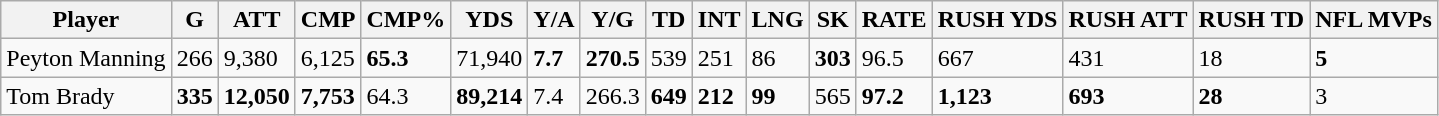<table class="wikitable">
<tr>
<th>Player</th>
<th>G</th>
<th>ATT</th>
<th>CMP</th>
<th>CMP%</th>
<th>YDS</th>
<th>Y/A</th>
<th>Y/G</th>
<th>TD</th>
<th>INT</th>
<th>LNG</th>
<th>SK</th>
<th>RATE</th>
<th>RUSH YDS</th>
<th>RUSH ATT</th>
<th>RUSH TD</th>
<th>NFL MVPs</th>
</tr>
<tr>
<td>Peyton Manning</td>
<td>266</td>
<td>9,380</td>
<td>6,125</td>
<td><strong>65.3</strong></td>
<td>71,940</td>
<td><strong>7.7</strong></td>
<td><strong>270.5</strong></td>
<td>539</td>
<td>251</td>
<td>86</td>
<td><strong>303</strong></td>
<td>96.5</td>
<td>667</td>
<td>431</td>
<td>18</td>
<td><strong>5</strong></td>
</tr>
<tr>
<td>Tom Brady</td>
<td><strong>335</strong></td>
<td><strong>12,050</strong></td>
<td><strong>7,753</strong></td>
<td>64.3</td>
<td><strong>89,214</strong></td>
<td>7.4</td>
<td>266.3</td>
<td><strong>649</strong></td>
<td><strong>212</strong></td>
<td><strong>99</strong></td>
<td>565</td>
<td><strong>97.2</strong></td>
<td><strong>1,123</strong></td>
<td><strong>693</strong></td>
<td><strong>28</strong></td>
<td>3</td>
</tr>
</table>
